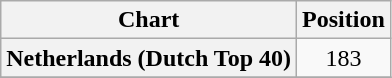<table class="wikitable plainrowheaders" style="text-align:center">
<tr>
<th scope="col">Chart</th>
<th scope="col">Position</th>
</tr>
<tr>
<th scope="row">Netherlands (Dutch Top 40)</th>
<td>183</td>
</tr>
<tr>
</tr>
</table>
